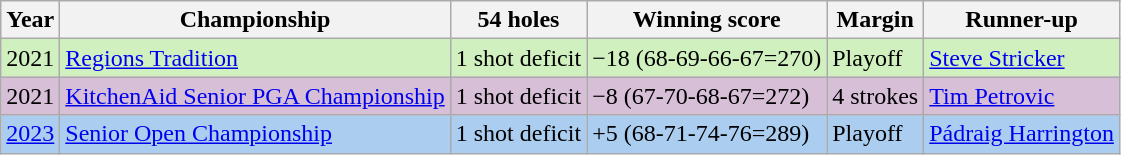<table class="wikitable">
<tr>
<th>Year</th>
<th>Championship</th>
<th>54 holes</th>
<th>Winning score</th>
<th>Margin</th>
<th>Runner-up</th>
</tr>
<tr style="background:#D0F0C0;">
<td>2021</td>
<td><a href='#'>Regions Tradition</a></td>
<td>1 shot deficit</td>
<td>−18 (68-69-66-67=270)</td>
<td>Playoff</td>
<td> <a href='#'>Steve Stricker</a></td>
</tr>
<tr style="background:thistle;">
<td>2021</td>
<td><a href='#'>KitchenAid Senior PGA Championship</a></td>
<td>1 shot deficit</td>
<td>−8 (67-70-68-67=272)</td>
<td>4 strokes</td>
<td> <a href='#'>Tim Petrovic</a></td>
</tr>
<tr style="background:#ABCDEF;">
<td><a href='#'>2023</a></td>
<td><a href='#'>Senior Open Championship</a></td>
<td>1 shot deficit</td>
<td>+5 (68-71-74-76=289)</td>
<td>Playoff</td>
<td> <a href='#'>Pádraig Harrington</a></td>
</tr>
</table>
